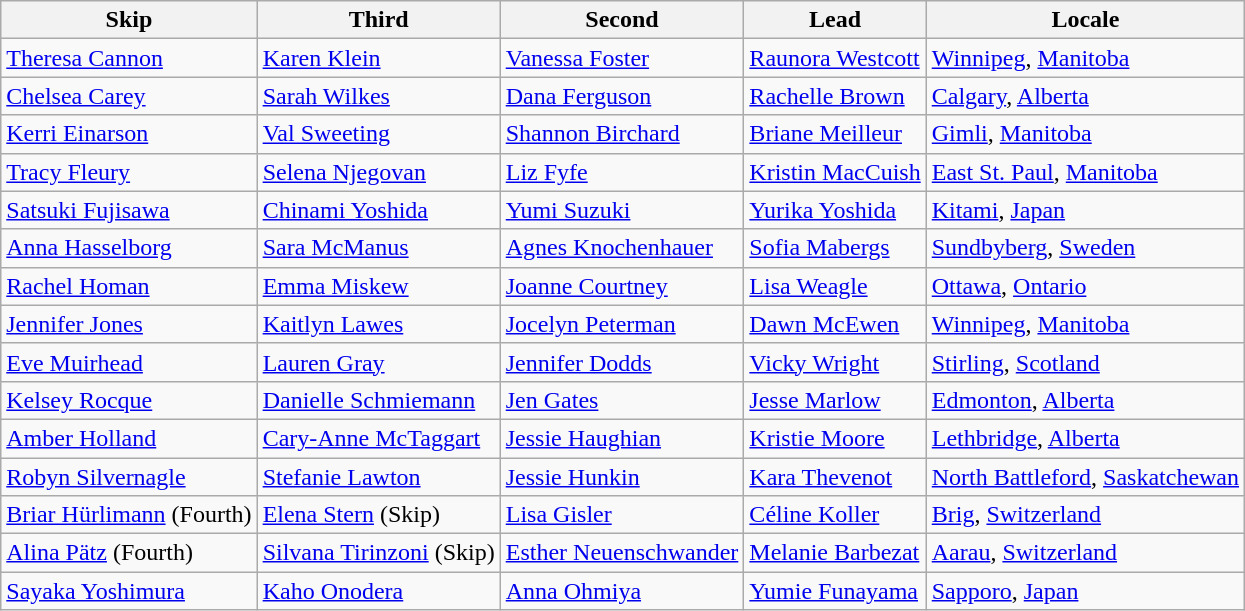<table class=wikitable>
<tr>
<th>Skip</th>
<th>Third</th>
<th>Second</th>
<th>Lead</th>
<th>Locale</th>
</tr>
<tr>
<td><a href='#'>Theresa Cannon</a></td>
<td><a href='#'>Karen Klein</a></td>
<td><a href='#'>Vanessa Foster</a></td>
<td><a href='#'>Raunora Westcott</a></td>
<td> <a href='#'>Winnipeg</a>, <a href='#'>Manitoba</a></td>
</tr>
<tr>
<td><a href='#'>Chelsea Carey</a></td>
<td><a href='#'>Sarah Wilkes</a></td>
<td><a href='#'>Dana Ferguson</a></td>
<td><a href='#'>Rachelle Brown</a></td>
<td> <a href='#'>Calgary</a>, <a href='#'>Alberta</a></td>
</tr>
<tr>
<td><a href='#'>Kerri Einarson</a></td>
<td><a href='#'>Val Sweeting</a></td>
<td><a href='#'>Shannon Birchard</a></td>
<td><a href='#'>Briane Meilleur</a></td>
<td> <a href='#'>Gimli</a>, <a href='#'>Manitoba</a></td>
</tr>
<tr>
<td><a href='#'>Tracy Fleury</a></td>
<td><a href='#'>Selena Njegovan</a></td>
<td><a href='#'>Liz Fyfe</a></td>
<td><a href='#'>Kristin MacCuish</a></td>
<td> <a href='#'>East St. Paul</a>, <a href='#'>Manitoba</a></td>
</tr>
<tr>
<td><a href='#'>Satsuki Fujisawa</a></td>
<td><a href='#'>Chinami Yoshida</a></td>
<td><a href='#'>Yumi Suzuki</a></td>
<td><a href='#'>Yurika Yoshida</a></td>
<td> <a href='#'>Kitami</a>, <a href='#'>Japan</a></td>
</tr>
<tr>
<td><a href='#'>Anna Hasselborg</a></td>
<td><a href='#'>Sara McManus</a></td>
<td><a href='#'>Agnes Knochenhauer</a></td>
<td><a href='#'>Sofia Mabergs</a></td>
<td> <a href='#'>Sundbyberg</a>, <a href='#'>Sweden</a></td>
</tr>
<tr>
<td><a href='#'>Rachel Homan</a></td>
<td><a href='#'>Emma Miskew</a></td>
<td><a href='#'>Joanne Courtney</a></td>
<td><a href='#'>Lisa Weagle</a></td>
<td> <a href='#'>Ottawa</a>, <a href='#'>Ontario</a></td>
</tr>
<tr>
<td><a href='#'>Jennifer Jones</a></td>
<td><a href='#'>Kaitlyn Lawes</a></td>
<td><a href='#'>Jocelyn Peterman</a></td>
<td><a href='#'>Dawn McEwen</a></td>
<td> <a href='#'>Winnipeg</a>, <a href='#'>Manitoba</a></td>
</tr>
<tr>
<td><a href='#'>Eve Muirhead</a></td>
<td><a href='#'>Lauren Gray</a></td>
<td><a href='#'>Jennifer Dodds</a></td>
<td><a href='#'>Vicky Wright</a></td>
<td> <a href='#'>Stirling</a>, <a href='#'>Scotland</a></td>
</tr>
<tr>
<td><a href='#'>Kelsey Rocque</a></td>
<td><a href='#'>Danielle Schmiemann</a></td>
<td><a href='#'>Jen Gates</a></td>
<td><a href='#'>Jesse Marlow</a></td>
<td> <a href='#'>Edmonton</a>, <a href='#'>Alberta</a></td>
</tr>
<tr>
<td><a href='#'>Amber Holland</a></td>
<td><a href='#'>Cary-Anne McTaggart</a></td>
<td><a href='#'>Jessie Haughian</a></td>
<td><a href='#'>Kristie Moore</a></td>
<td> <a href='#'>Lethbridge</a>, <a href='#'>Alberta</a></td>
</tr>
<tr>
<td><a href='#'>Robyn Silvernagle</a></td>
<td><a href='#'>Stefanie Lawton</a></td>
<td><a href='#'>Jessie Hunkin</a></td>
<td><a href='#'>Kara Thevenot</a></td>
<td> <a href='#'>North Battleford</a>, <a href='#'>Saskatchewan</a></td>
</tr>
<tr>
<td><a href='#'>Briar Hürlimann</a> (Fourth)</td>
<td><a href='#'>Elena Stern</a> (Skip)</td>
<td><a href='#'>Lisa Gisler</a></td>
<td><a href='#'>Céline Koller</a></td>
<td> <a href='#'>Brig</a>, <a href='#'>Switzerland</a></td>
</tr>
<tr>
<td><a href='#'>Alina Pätz</a> (Fourth)</td>
<td><a href='#'>Silvana Tirinzoni</a> (Skip)</td>
<td><a href='#'>Esther Neuenschwander</a></td>
<td><a href='#'>Melanie Barbezat</a></td>
<td> <a href='#'>Aarau</a>, <a href='#'>Switzerland</a></td>
</tr>
<tr>
<td><a href='#'>Sayaka Yoshimura</a></td>
<td><a href='#'>Kaho Onodera</a></td>
<td><a href='#'>Anna Ohmiya</a></td>
<td><a href='#'>Yumie Funayama</a></td>
<td> <a href='#'>Sapporo</a>, <a href='#'>Japan</a></td>
</tr>
</table>
